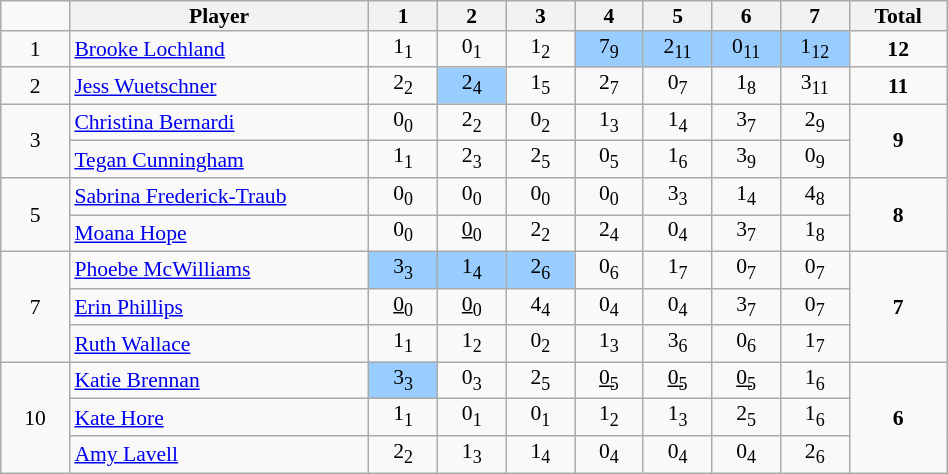<table class="wikitable nowraplinks" style="text-align:center; line-height: 90%; font-size:90%;" width=50%>
<tr>
<td width=20></td>
<th width=110 abbr="Position">Player</th>
<th width=20 abbr="Round 1">1</th>
<th width=20 abbr="Round 2">2</th>
<th width=20 abbr="Round 3">3</th>
<th width=20 abbr="Round 4">4</th>
<th width=20 abbr="Round 5">5</th>
<th width=20 abbr="Round 6">6</th>
<th width=20 abbr="Round 7">7</th>
<th width=20 abbr="Total">Total</th>
</tr>
<tr>
<td>1</td>
<td style="text-align:left;"><a href='#'>Brooke Lochland</a></td>
<td>1<sub>1</sub></td>
<td>0<sub>1</sub></td>
<td>1<sub>2</sub></td>
<td style="background:#99ccff;">7<sub>9</sub></td>
<td style="background:#99ccff;">2<sub>11</sub></td>
<td style="background:#99ccff;">0<sub>11</sub></td>
<td style="background:#99ccff;">1<sub>12</sub></td>
<td><strong>12</strong></td>
</tr>
<tr>
<td>2</td>
<td style="text-align:left;"><a href='#'>Jess Wuetschner</a></td>
<td>2<sub>2</sub></td>
<td style="background:#99ccff;">2<sub>4</sub></td>
<td>1<sub>5</sub></td>
<td>2<sub>7</sub></td>
<td>0<sub>7</sub></td>
<td>1<sub>8</sub></td>
<td>3<sub>11</sub></td>
<td><strong>11</strong></td>
</tr>
<tr>
<td rowspan=2>3</td>
<td style="text-align:left;"><a href='#'>Christina Bernardi</a></td>
<td>0<sub>0</sub></td>
<td>2<sub>2</sub></td>
<td>0<sub>2</sub></td>
<td>1<sub>3</sub></td>
<td>1<sub>4</sub></td>
<td>3<sub>7</sub></td>
<td>2<sub>9</sub></td>
<td rowspan=2><strong>9</strong></td>
</tr>
<tr>
<td style="text-align:left;"><a href='#'>Tegan Cunningham</a></td>
<td>1<sub>1</sub></td>
<td>2<sub>3</sub></td>
<td>2<sub>5</sub></td>
<td>0<sub>5</sub></td>
<td>1<sub>6</sub></td>
<td>3<sub>9</sub></td>
<td>0<sub>9</sub></td>
</tr>
<tr>
<td rowspan=2>5</td>
<td style="text-align:left;"><a href='#'>Sabrina Frederick-Traub</a></td>
<td>0<sub>0</sub></td>
<td>0<sub>0</sub></td>
<td>0<sub>0</sub></td>
<td>0<sub>0</sub></td>
<td>3<sub>3</sub></td>
<td>1<sub>4</sub></td>
<td>4<sub>8</sub></td>
<td rowspan=2><strong>8</strong></td>
</tr>
<tr>
<td style="text-align:left;"><a href='#'>Moana Hope</a></td>
<td>0<sub>0</sub></td>
<td><u>0<sub>0</sub></u></td>
<td>2<sub>2</sub></td>
<td>2<sub>4</sub></td>
<td>0<sub>4</sub></td>
<td>3<sub>7</sub></td>
<td>1<sub>8</sub></td>
</tr>
<tr>
<td rowspan=3>7</td>
<td style="text-align:left;"><a href='#'>Phoebe McWilliams</a></td>
<td style="background:#99ccff;">3<sub>3</sub></td>
<td style="background:#99ccff;">1<sub>4</sub></td>
<td style="background:#99ccff;">2<sub>6</sub></td>
<td>0<sub>6</sub></td>
<td>1<sub>7</sub></td>
<td>0<sub>7</sub></td>
<td>0<sub>7</sub></td>
<td rowspan=3><strong>7</strong></td>
</tr>
<tr>
<td style="text-align:left;"><a href='#'>Erin Phillips</a></td>
<td><u>0<sub>0</sub></u></td>
<td><u>0<sub>0</sub></u></td>
<td>4<sub>4</sub></td>
<td>0<sub>4</sub></td>
<td>0<sub>4</sub></td>
<td>3<sub>7</sub></td>
<td>0<sub>7</sub></td>
</tr>
<tr>
<td style="text-align:left;"><a href='#'>Ruth Wallace</a></td>
<td>1<sub>1</sub></td>
<td>1<sub>2</sub></td>
<td>0<sub>2</sub></td>
<td>1<sub>3</sub></td>
<td>3<sub>6</sub></td>
<td>0<sub>6</sub></td>
<td>1<sub>7</sub></td>
</tr>
<tr>
<td rowspan=3>10</td>
<td style="text-align:left;"><a href='#'>Katie Brennan</a></td>
<td style="background:#99ccff;">3<sub>3</sub></td>
<td>0<sub>3</sub></td>
<td>2<sub>5</sub></td>
<td><u>0<sub>5</sub></u></td>
<td><u>0<sub>5</sub></u></td>
<td><u>0<sub>5</sub></u></td>
<td>1<sub>6</sub></td>
<td rowspan=3><strong>6</strong></td>
</tr>
<tr>
<td style="text-align:left;"><a href='#'>Kate Hore</a></td>
<td>1<sub>1</sub></td>
<td>0<sub>1</sub></td>
<td>0<sub>1</sub></td>
<td>1<sub>2</sub></td>
<td>1<sub>3</sub></td>
<td>2<sub>5</sub></td>
<td>1<sub>6</sub></td>
</tr>
<tr>
<td style="text-align:left;"><a href='#'>Amy Lavell</a></td>
<td>2<sub>2</sub></td>
<td>1<sub>3</sub></td>
<td>1<sub>4</sub></td>
<td>0<sub>4</sub></td>
<td>0<sub>4</sub></td>
<td>0<sub>4</sub></td>
<td>2<sub>6</sub></td>
</tr>
</table>
